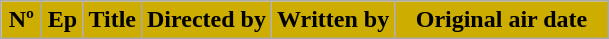<table class=wikitable style="background:#FFFFFF">
<tr>
<th style="background:#CDAD00; width:20px">Nº</th>
<th style="background:#CDAD00; width:20px">Ep</th>
<th style="background:#CDAD00">Title</th>
<th style="background:#CDAD00">Directed by</th>
<th style="background:#CDAD00">Written by</th>
<th style="background:#CDAD00; width:135px">Original air date<br>

















</th>
</tr>
</table>
